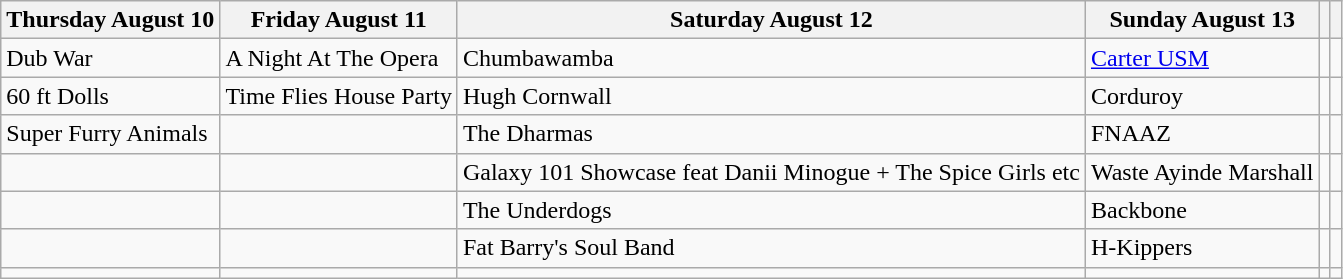<table class="wikitable">
<tr>
<th>Thursday August 10</th>
<th>Friday August 11</th>
<th>Saturday August 12</th>
<th>Sunday August 13</th>
<th></th>
<th></th>
</tr>
<tr>
<td>Dub War</td>
<td>A Night At The Opera</td>
<td>Chumbawamba</td>
<td><a href='#'>Carter USM</a></td>
<td></td>
<td></td>
</tr>
<tr>
<td>60 ft Dolls</td>
<td>Time Flies House Party</td>
<td>Hugh Cornwall</td>
<td>Corduroy</td>
<td></td>
<td></td>
</tr>
<tr>
<td>Super Furry Animals</td>
<td></td>
<td>The Dharmas</td>
<td>FNAAZ</td>
<td></td>
<td></td>
</tr>
<tr>
<td></td>
<td></td>
<td>Galaxy 101 Showcase feat Danii Minogue + The Spice Girls etc</td>
<td>Waste Ayinde Marshall</td>
<td></td>
<td></td>
</tr>
<tr>
<td></td>
<td></td>
<td>The Underdogs</td>
<td>Backbone</td>
<td></td>
<td></td>
</tr>
<tr>
<td></td>
<td></td>
<td>Fat Barry's Soul Band</td>
<td>H-Kippers</td>
<td></td>
<td></td>
</tr>
<tr>
<td></td>
<td></td>
<td></td>
<td></td>
<td></td>
<td></td>
</tr>
</table>
